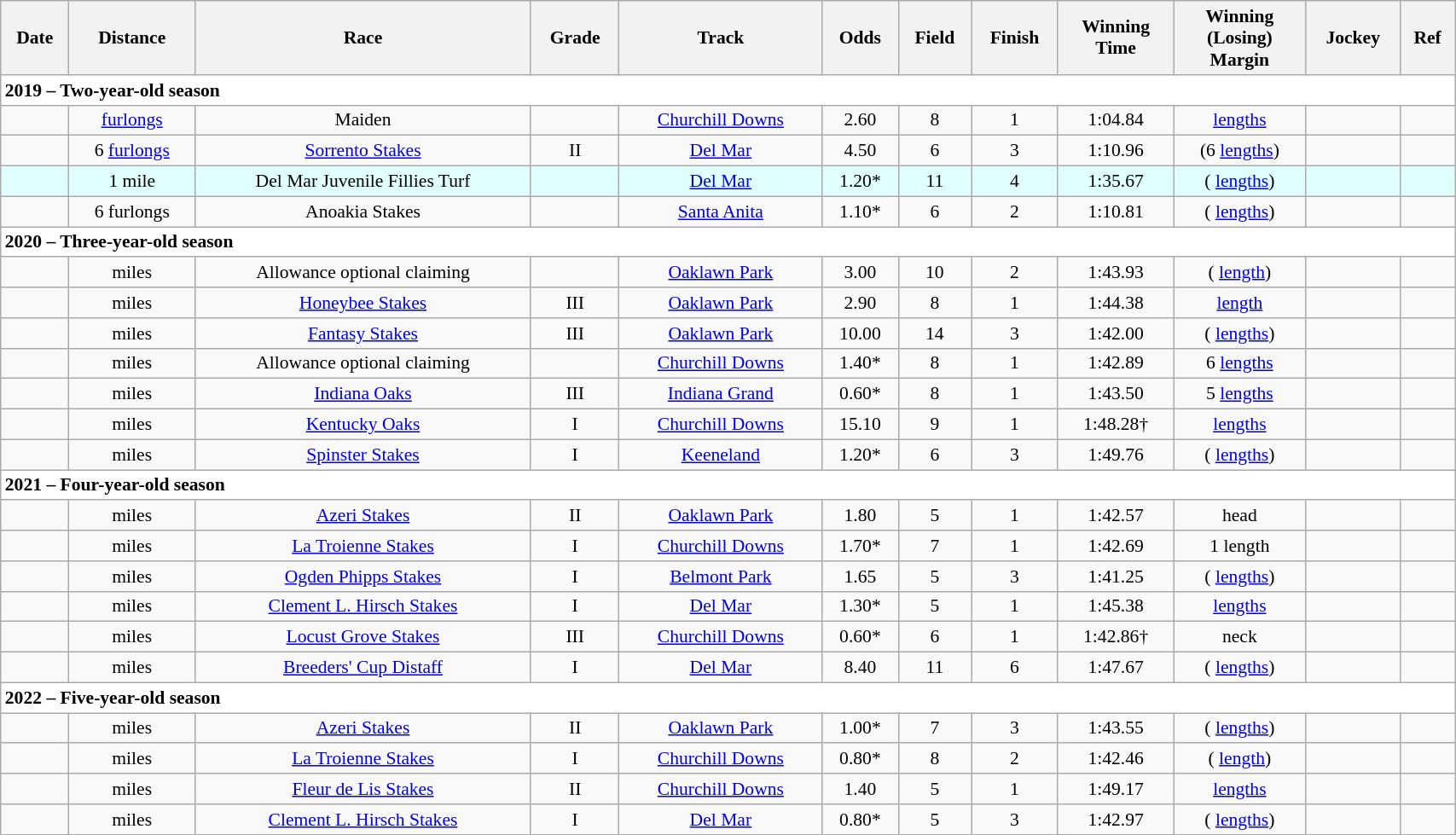<table class = "wikitable sortable" style="text-align:center; width:90%; font-size:90%">
<tr>
<th scope="col">Date</th>
<th scope="col">Distance</th>
<th scope="col">Race</th>
<th scope="col">Grade</th>
<th scope="col">Track</th>
<th scope="col">Odds</th>
<th scope="col">Field</th>
<th scope="col">Finish</th>
<th scope="col">Winning<br>Time</th>
<th scope="col">Winning<br>(Losing)<br>Margin</th>
<th scope="col">Jockey</th>
<th scope="col" class="unsortable">Ref</th>
</tr>
<tr style="background-color:white">
<td align="left" colspan=12><strong>2019 – Two-year-old season</strong></td>
</tr>
<tr>
<td></td>
<td>  <a href='#'>furlongs</a></td>
<td>Maiden</td>
<td></td>
<td><a href='#'>Churchill Downs</a></td>
<td>2.60</td>
<td>8</td>
<td>1</td>
<td>1:04.84</td>
<td> <a href='#'>lengths</a></td>
<td></td>
<td></td>
</tr>
<tr>
<td></td>
<td> 6 <a href='#'>furlongs</a></td>
<td><a href='#'>Sorrento Stakes</a></td>
<td>II</td>
<td><a href='#'>Del Mar</a></td>
<td>4.50</td>
<td>6</td>
<td>3</td>
<td>1:10.96</td>
<td>(6 <a href='#'>lengths</a>)</td>
<td></td>
<td></td>
</tr>
<tr style="background-color:lightcyan">
<td></td>
<td> 1 mile</td>
<td>Del Mar Juvenile Fillies Turf</td>
<td></td>
<td><a href='#'>Del Mar</a></td>
<td>1.20*</td>
<td>11</td>
<td>4</td>
<td>1:35.67</td>
<td>( <a href='#'>lengths</a>)</td>
<td></td>
<td></td>
</tr>
<tr>
<td></td>
<td> 6 furlongs</td>
<td>Anoakia Stakes</td>
<td></td>
<td><a href='#'>Santa Anita</a></td>
<td>1.10*</td>
<td>6</td>
<td>2</td>
<td>1:10.81</td>
<td>( <a href='#'>lengths</a>)</td>
<td></td>
<td></td>
</tr>
<tr style="background-color:white">
<td align="left" colspan=12><strong>2020 – Three-year-old season</strong></td>
</tr>
<tr>
<td></td>
<td>  miles</td>
<td>Allowance optional claiming</td>
<td></td>
<td><a href='#'>Oaklawn Park</a></td>
<td>3.00</td>
<td>10</td>
<td>2</td>
<td>1:43.93</td>
<td>( <a href='#'>length</a>)</td>
<td></td>
<td></td>
</tr>
<tr>
<td></td>
<td>  miles</td>
<td><a href='#'>Honeybee Stakes</a></td>
<td>III</td>
<td><a href='#'>Oaklawn Park</a></td>
<td>2.90</td>
<td>8</td>
<td>1</td>
<td>1:44.38</td>
<td> <a href='#'>length</a></td>
<td></td>
<td></td>
</tr>
<tr>
<td></td>
<td>  miles</td>
<td><a href='#'>Fantasy Stakes</a></td>
<td>III</td>
<td><a href='#'>Oaklawn Park</a></td>
<td>10.00</td>
<td>14</td>
<td>3</td>
<td>1:42.00</td>
<td>( <a href='#'>lengths</a>)</td>
<td></td>
<td></td>
</tr>
<tr>
<td></td>
<td>  miles</td>
<td>Allowance optional claiming</td>
<td></td>
<td><a href='#'>Churchill Downs</a></td>
<td>1.40*</td>
<td>8</td>
<td>1</td>
<td>1:42.89</td>
<td>6 <a href='#'>lengths</a></td>
<td></td>
<td></td>
</tr>
<tr>
<td></td>
<td>  miles</td>
<td><a href='#'>Indiana Oaks</a></td>
<td>III</td>
<td><a href='#'>Indiana Grand</a></td>
<td>0.60*</td>
<td>8</td>
<td>1</td>
<td>1:43.50</td>
<td>5 <a href='#'>lengths</a></td>
<td></td>
<td></td>
</tr>
<tr>
<td></td>
<td>  miles</td>
<td><a href='#'>Kentucky Oaks</a></td>
<td>I</td>
<td><a href='#'>Churchill Downs</a></td>
<td>15.10</td>
<td>9</td>
<td>1</td>
<td>1:48.28†</td>
<td> <a href='#'>lengths</a></td>
<td></td>
<td></td>
</tr>
<tr>
<td></td>
<td>  miles</td>
<td><a href='#'>Spinster Stakes</a></td>
<td>I</td>
<td><a href='#'>Keeneland</a></td>
<td>1.20*</td>
<td>6</td>
<td>3</td>
<td>1:49.76</td>
<td>( <a href='#'>lengths</a>)</td>
<td></td>
<td></td>
</tr>
<tr style="background-color:white">
<td align="left" colspan=12><strong>2021 – Four-year-old season</strong></td>
</tr>
<tr>
<td></td>
<td>  miles</td>
<td><a href='#'>Azeri Stakes</a></td>
<td>II</td>
<td><a href='#'>Oaklawn Park</a></td>
<td>1.80</td>
<td>5</td>
<td>1</td>
<td>1:42.57</td>
<td>head</td>
<td></td>
<td></td>
</tr>
<tr>
<td></td>
<td>  miles</td>
<td><a href='#'>La Troienne Stakes</a></td>
<td>I</td>
<td><a href='#'>Churchill Downs</a></td>
<td>1.70*</td>
<td>7</td>
<td>1</td>
<td>1:42.69</td>
<td>1 length</td>
<td></td>
<td></td>
</tr>
<tr>
<td></td>
<td>  miles</td>
<td><a href='#'>Ogden Phipps Stakes</a></td>
<td>I</td>
<td><a href='#'>Belmont Park</a></td>
<td>1.65</td>
<td>5</td>
<td>3</td>
<td>1:41.25</td>
<td>( <a href='#'>lengths</a>)</td>
<td></td>
<td></td>
</tr>
<tr>
<td></td>
<td>  miles</td>
<td><a href='#'>Clement L. Hirsch Stakes</a></td>
<td>I</td>
<td><a href='#'>Del Mar</a></td>
<td>1.30*</td>
<td>5</td>
<td>1</td>
<td>1:45.38</td>
<td> <a href='#'>lengths</a></td>
<td></td>
<td></td>
</tr>
<tr>
<td></td>
<td>  miles</td>
<td><a href='#'>Locust Grove Stakes</a></td>
<td>III</td>
<td><a href='#'>Churchill Downs</a></td>
<td>0.60*</td>
<td>6</td>
<td>1</td>
<td>1:42.86†</td>
<td> neck</td>
<td></td>
<td></td>
</tr>
<tr>
<td></td>
<td>  miles</td>
<td><a href='#'>Breeders' Cup Distaff</a></td>
<td>I</td>
<td><a href='#'>Del Mar</a></td>
<td>8.40</td>
<td>11</td>
<td>6</td>
<td>1:47.67</td>
<td>( <a href='#'>lengths</a>)</td>
<td></td>
<td></td>
</tr>
<tr style="background-color:white">
<td align="left" colspan=12><strong>2022 – Five-year-old season</strong></td>
</tr>
<tr>
<td></td>
<td>  miles</td>
<td><a href='#'>Azeri Stakes</a></td>
<td>II</td>
<td><a href='#'>Oaklawn Park</a></td>
<td>1.00*</td>
<td>7</td>
<td>3</td>
<td>1:43.55</td>
<td>( <a href='#'>lengths</a>)</td>
<td></td>
<td></td>
</tr>
<tr>
<td></td>
<td>  miles</td>
<td><a href='#'>La Troienne Stakes</a></td>
<td>I</td>
<td><a href='#'>Churchill Downs</a></td>
<td>0.80*</td>
<td>8</td>
<td>2</td>
<td>1:42.46</td>
<td>( <a href='#'>length</a>)</td>
<td></td>
<td></td>
</tr>
<tr>
<td></td>
<td>  miles</td>
<td><a href='#'>Fleur de Lis Stakes</a></td>
<td>II</td>
<td><a href='#'>Churchill Downs</a></td>
<td>1.40</td>
<td>5</td>
<td>1</td>
<td>1:49.17</td>
<td> <a href='#'>lengths</a></td>
<td></td>
<td></td>
</tr>
<tr>
<td></td>
<td>  miles</td>
<td><a href='#'>Clement L. Hirsch Stakes</a></td>
<td>I</td>
<td><a href='#'>Del Mar</a></td>
<td>0.80*</td>
<td>5</td>
<td>3</td>
<td>1:42.97</td>
<td>( <a href='#'>lengths</a>)</td>
<td></td>
<td></td>
</tr>
<tr>
</tr>
</table>
